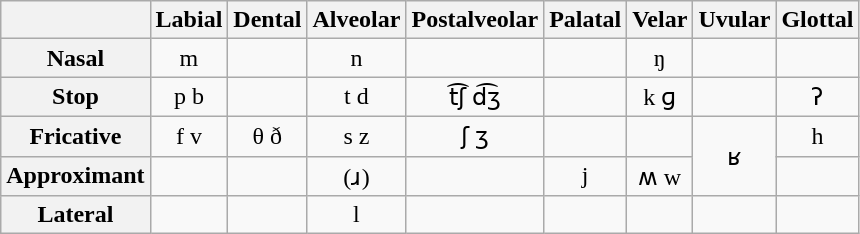<table class="wikitable">
<tr>
<th></th>
<th>Labial</th>
<th>Dental</th>
<th>Alveolar</th>
<th>Postalveolar</th>
<th>Palatal</th>
<th>Velar</th>
<th>Uvular</th>
<th>Glottal</th>
</tr>
<tr>
<th>Nasal</th>
<td style="text-align: center;">m</td>
<td></td>
<td style="text-align: center;">n</td>
<td></td>
<td></td>
<td style="text-align: center;">ŋ</td>
<td style="text-align: center;"></td>
<td></td>
</tr>
<tr>
<th>Stop</th>
<td style="text-align: center;">p b</td>
<td></td>
<td style="text-align: center;">t d</td>
<td style="text-align: center;">t͡ʃ d͡ʒ</td>
<td></td>
<td style="text-align: center;">k ɡ</td>
<td></td>
<td style="text-align: center;">ʔ</td>
</tr>
<tr>
<th>Fricative</th>
<td style="text-align: center;">f v</td>
<td style="text-align: center;">θ ð</td>
<td style="text-align: center;">s z</td>
<td style="text-align: center;">ʃ ʒ</td>
<td></td>
<td style="text-align: center;"></td>
<td rowspan="2" style="text-align: center;">ʁ</td>
<td style="text-align: center;">h</td>
</tr>
<tr>
<th>Approximant</th>
<td></td>
<td></td>
<td style="text-align: center;">(ɹ)</td>
<td></td>
<td style="text-align: center;">j</td>
<td style="text-align: center;">ʍ w</td>
<td></td>
</tr>
<tr>
<th>Lateral</th>
<td></td>
<td></td>
<td style="text-align: center;">l</td>
<td></td>
<td></td>
<td></td>
<td></td>
<td></td>
</tr>
</table>
